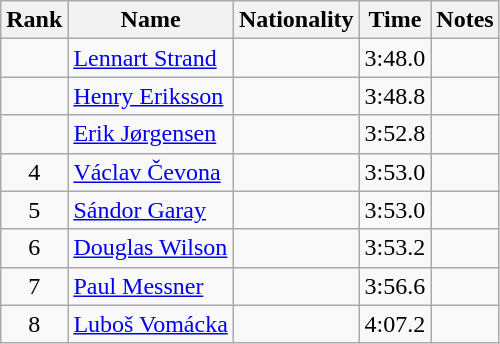<table class="wikitable sortable" style="text-align:center">
<tr>
<th>Rank</th>
<th>Name</th>
<th>Nationality</th>
<th>Time</th>
<th>Notes</th>
</tr>
<tr>
<td></td>
<td align=left><a href='#'>Lennart Strand</a></td>
<td align=left></td>
<td>3:48.0</td>
<td></td>
</tr>
<tr>
<td></td>
<td align=left><a href='#'>Henry Eriksson</a></td>
<td align=left></td>
<td>3:48.8</td>
<td></td>
</tr>
<tr>
<td></td>
<td align=left><a href='#'>Erik Jørgensen</a></td>
<td align=left></td>
<td>3:52.8</td>
<td></td>
</tr>
<tr>
<td>4</td>
<td align=left><a href='#'>Václav Čevona</a></td>
<td align=left></td>
<td>3:53.0</td>
<td></td>
</tr>
<tr>
<td>5</td>
<td align=left><a href='#'>Sándor Garay</a></td>
<td align=left></td>
<td>3:53.0</td>
<td></td>
</tr>
<tr>
<td>6</td>
<td align=left><a href='#'>Douglas Wilson</a></td>
<td align=left></td>
<td>3:53.2</td>
<td></td>
</tr>
<tr>
<td>7</td>
<td align=left><a href='#'>Paul Messner</a></td>
<td align=left></td>
<td>3:56.6</td>
<td></td>
</tr>
<tr>
<td>8</td>
<td align=left><a href='#'>Luboš Vomácka</a></td>
<td align=left></td>
<td>4:07.2</td>
<td></td>
</tr>
</table>
